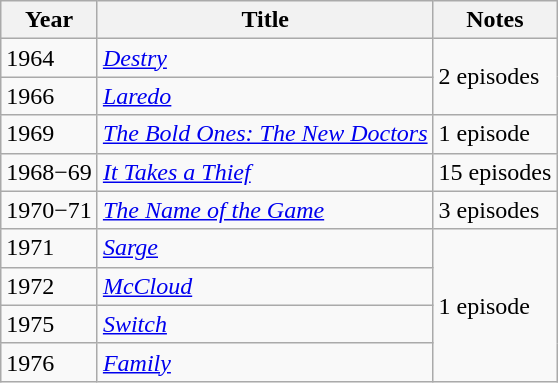<table class="wikitable">
<tr>
<th>Year</th>
<th>Title</th>
<th>Notes</th>
</tr>
<tr>
<td>1964</td>
<td><em><a href='#'>Destry</a></em></td>
<td rowspan=2>2 episodes</td>
</tr>
<tr>
<td>1966</td>
<td><em><a href='#'>Laredo</a></em></td>
</tr>
<tr>
<td>1969</td>
<td><em><a href='#'>The Bold Ones: The New Doctors</a></em></td>
<td>1 episode</td>
</tr>
<tr>
<td>1968−69</td>
<td><em><a href='#'>It Takes a Thief</a></em></td>
<td>15 episodes</td>
</tr>
<tr>
<td>1970−71</td>
<td><em><a href='#'>The Name of the Game</a></em></td>
<td>3 episodes</td>
</tr>
<tr>
<td>1971</td>
<td><em><a href='#'>Sarge</a></em></td>
<td rowspan=4>1 episode</td>
</tr>
<tr>
<td>1972</td>
<td><em><a href='#'>McCloud</a></em></td>
</tr>
<tr>
<td>1975</td>
<td><em><a href='#'>Switch</a></em></td>
</tr>
<tr>
<td>1976</td>
<td><em><a href='#'>Family</a></em></td>
</tr>
</table>
